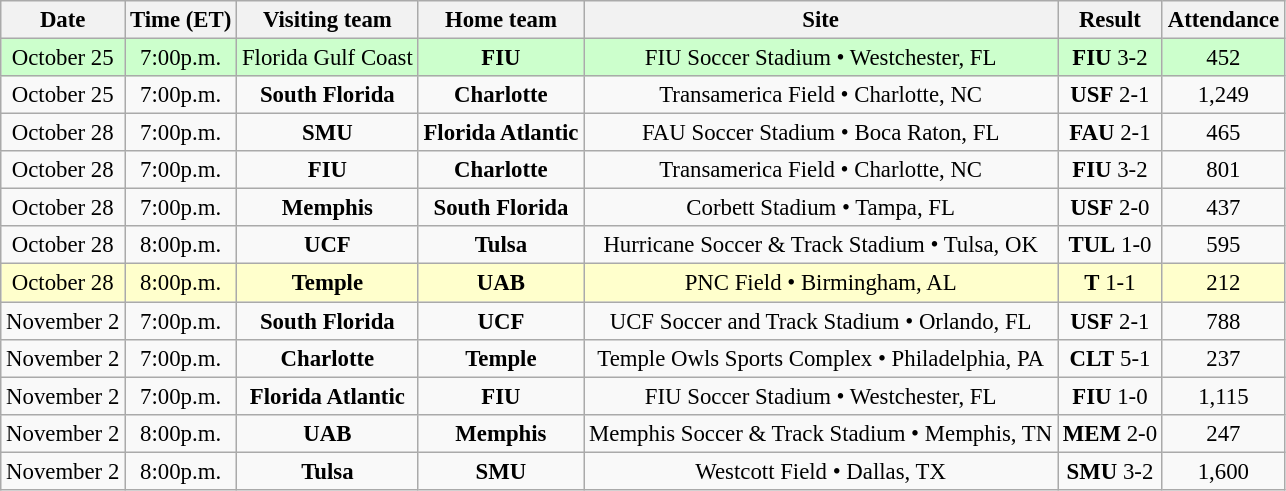<table class="wikitable" style="font-size:95%; text-align: center;">
<tr>
<th>Date</th>
<th>Time (ET)</th>
<th>Visiting team</th>
<th>Home team</th>
<th>Site</th>
<th>Result</th>
<th>Attendance</th>
</tr>
<tr style="background:#cfc;">
<td>October 25</td>
<td>7:00p.m.</td>
<td>Florida Gulf Coast</td>
<td><strong>FIU</strong></td>
<td>FIU Soccer Stadium • Westchester, FL</td>
<td><strong>FIU</strong> 3-2</td>
<td>452</td>
</tr>
<tr>
<td>October 25</td>
<td>7:00p.m.</td>
<td><strong>South Florida</strong></td>
<td><strong>Charlotte</strong></td>
<td>Transamerica Field • Charlotte, NC</td>
<td><strong>USF</strong> 2-1</td>
<td>1,249</td>
</tr>
<tr>
<td>October 28</td>
<td>7:00p.m.</td>
<td><strong>SMU</strong></td>
<td><strong>Florida Atlantic</strong></td>
<td>FAU Soccer Stadium • Boca Raton, FL</td>
<td><strong>FAU</strong> 2-1</td>
<td>465</td>
</tr>
<tr>
<td>October 28</td>
<td>7:00p.m.</td>
<td><strong>FIU</strong></td>
<td><strong>Charlotte</strong></td>
<td>Transamerica Field • Charlotte, NC</td>
<td><strong>FIU</strong> 3-2</td>
<td>801</td>
</tr>
<tr>
<td>October 28</td>
<td>7:00p.m.</td>
<td><strong>Memphis</strong></td>
<td><strong>South Florida</strong></td>
<td>Corbett Stadium • Tampa, FL</td>
<td><strong>USF</strong> 2-0</td>
<td>437</td>
</tr>
<tr>
<td>October 28</td>
<td>8:00p.m.</td>
<td><strong>UCF</strong></td>
<td><strong>Tulsa</strong></td>
<td>Hurricane Soccer & Track Stadium • Tulsa, OK</td>
<td><strong>TUL</strong> 1-0</td>
<td>595</td>
</tr>
<tr style="background:#ffc;">
<td>October 28</td>
<td>8:00p.m.</td>
<td><strong>Temple</strong></td>
<td><strong>UAB</strong></td>
<td>PNC Field • Birmingham, AL</td>
<td><strong>T</strong> 1-1</td>
<td>212</td>
</tr>
<tr>
<td>November 2</td>
<td>7:00p.m.</td>
<td><strong>South Florida</strong></td>
<td><strong>UCF</strong></td>
<td>UCF Soccer and Track Stadium • Orlando, FL</td>
<td><strong>USF</strong> 2-1</td>
<td>788</td>
</tr>
<tr>
<td>November 2</td>
<td>7:00p.m.</td>
<td><strong>Charlotte</strong></td>
<td><strong>Temple</strong></td>
<td>Temple Owls Sports Complex • Philadelphia, PA</td>
<td><strong>CLT</strong> 5-1</td>
<td>237</td>
</tr>
<tr>
<td>November 2</td>
<td>7:00p.m.</td>
<td><strong>Florida Atlantic</strong></td>
<td><strong>FIU</strong></td>
<td>FIU Soccer Stadium • Westchester, FL</td>
<td><strong>FIU</strong> 1-0</td>
<td>1,115</td>
</tr>
<tr>
<td>November 2</td>
<td>8:00p.m.</td>
<td><strong>UAB</strong></td>
<td><strong>Memphis</strong></td>
<td>Memphis Soccer & Track Stadium • Memphis, TN</td>
<td><strong>MEM</strong> 2-0</td>
<td>247</td>
</tr>
<tr>
<td>November 2</td>
<td>8:00p.m.</td>
<td><strong>Tulsa</strong></td>
<td><strong>SMU</strong></td>
<td>Westcott Field • Dallas, TX</td>
<td><strong>SMU</strong> 3-2</td>
<td>1,600</td>
</tr>
</table>
